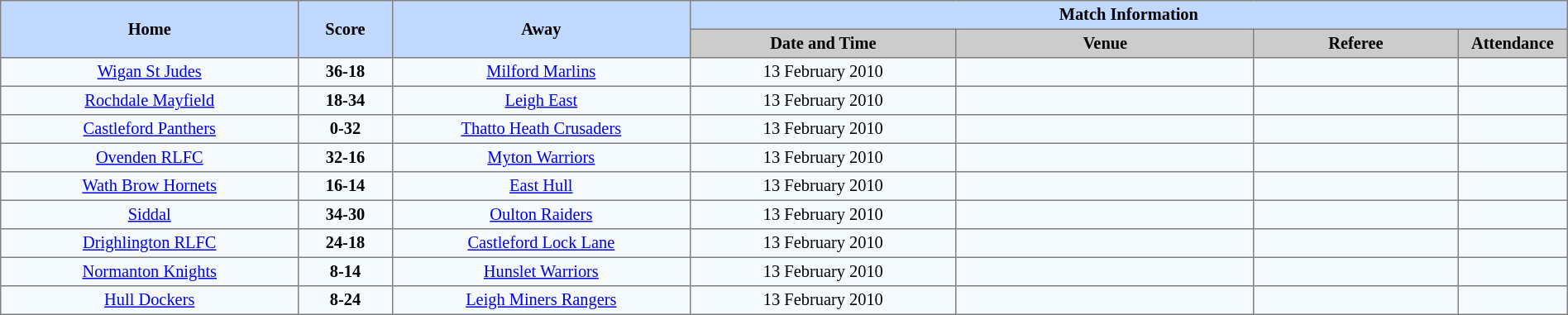<table border=1 style="border-collapse:collapse; font-size:85%; text-align:center;" cellpadding=3 cellspacing=0 width=100%>
<tr bgcolor=#C1D8FF>
<th rowspan=2 width=19%>Home</th>
<th rowspan=2 width=6%>Score</th>
<th rowspan=2 width=19%>Away</th>
<th colspan=6>Match Information</th>
</tr>
<tr bgcolor=#CCCCCC>
<th width=17%>Date and Time</th>
<th width=19%>Venue</th>
<th width=13%>Referee</th>
<th width=7%>Attendance</th>
</tr>
<tr bgcolor=#F5FAFF>
<td><a href='#'>Wigan St Judes</a></td>
<td><strong>36-18</strong></td>
<td><a href='#'>Milford Marlins</a></td>
<td>13 February 2010</td>
<td></td>
<td></td>
<td></td>
</tr>
<tr bgcolor=#F5FAFF>
<td><a href='#'>Rochdale Mayfield</a></td>
<td><strong>18-34</strong></td>
<td><a href='#'>Leigh East</a></td>
<td>13 February 2010</td>
<td></td>
<td></td>
<td></td>
</tr>
<tr bgcolor=#F5FAFF>
<td><a href='#'>Castleford Panthers</a></td>
<td><strong>0-32</strong></td>
<td><a href='#'>Thatto Heath Crusaders</a></td>
<td>13 February 2010</td>
<td></td>
<td></td>
<td></td>
</tr>
<tr bgcolor=#F5FAFF>
<td><a href='#'>Ovenden RLFC</a></td>
<td><strong>32-16</strong></td>
<td><a href='#'>Myton Warriors</a></td>
<td>13 February 2010</td>
<td></td>
<td></td>
<td></td>
</tr>
<tr bgcolor=#F5FAFF>
<td><a href='#'>Wath Brow Hornets</a></td>
<td><strong>16-14</strong></td>
<td><a href='#'>East Hull</a></td>
<td>13 February 2010</td>
<td></td>
<td></td>
<td></td>
</tr>
<tr bgcolor=#F5FAFF>
<td><a href='#'>Siddal</a></td>
<td><strong>34-30</strong></td>
<td><a href='#'>Oulton Raiders</a></td>
<td>13 February 2010</td>
<td></td>
<td></td>
<td></td>
</tr>
<tr bgcolor=#F5FAFF>
<td><a href='#'>Drighlington RLFC</a></td>
<td><strong>24-18</strong></td>
<td><a href='#'>Castleford Lock Lane</a></td>
<td>13 February 2010</td>
<td></td>
<td></td>
<td></td>
</tr>
<tr bgcolor=#F5FAFF>
<td><a href='#'>Normanton Knights</a></td>
<td><strong>8-14</strong></td>
<td><a href='#'>Hunslet Warriors</a></td>
<td>13 February 2010</td>
<td></td>
<td></td>
<td></td>
</tr>
<tr bgcolor=#F5FAFF>
<td><a href='#'>Hull Dockers</a></td>
<td><strong>8-24</strong></td>
<td><a href='#'>Leigh Miners Rangers</a></td>
<td>13 February 2010</td>
<td></td>
<td></td>
<td></td>
</tr>
</table>
